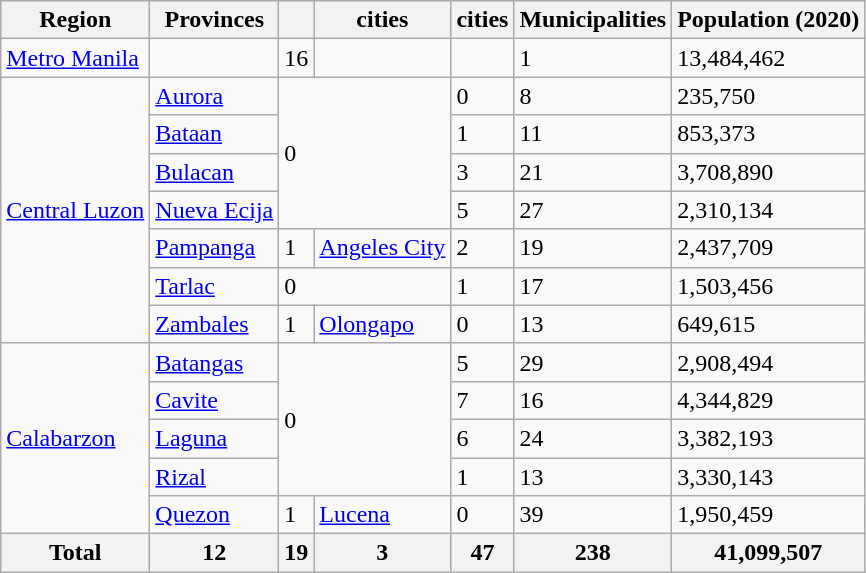<table class="wikitable sortable">
<tr>
<th>Region</th>
<th>Provinces</th>
<th></th>
<th> cities</th>
<th> cities</th>
<th>Municipalities</th>
<th>Population (2020)</th>
</tr>
<tr>
<td><a href='#'>Metro Manila</a></td>
<td></td>
<td>16</td>
<td></td>
<td></td>
<td>1</td>
<td>13,484,462</td>
</tr>
<tr>
<td rowspan="7"><a href='#'>Central Luzon</a></td>
<td><a href='#'>Aurora</a></td>
<td colspan="2" rowspan="4">0</td>
<td>0</td>
<td>8</td>
<td>235,750</td>
</tr>
<tr>
<td><a href='#'>Bataan</a></td>
<td>1</td>
<td>11</td>
<td>853,373</td>
</tr>
<tr>
<td><a href='#'>Bulacan</a></td>
<td>3</td>
<td>21</td>
<td>3,708,890</td>
</tr>
<tr>
<td><a href='#'>Nueva Ecija</a></td>
<td>5</td>
<td>27</td>
<td>2,310,134</td>
</tr>
<tr>
<td><a href='#'>Pampanga</a></td>
<td>1</td>
<td><a href='#'>Angeles City</a></td>
<td>2</td>
<td>19</td>
<td>2,437,709</td>
</tr>
<tr>
<td><a href='#'>Tarlac</a></td>
<td colspan="2">0</td>
<td>1</td>
<td>17</td>
<td>1,503,456</td>
</tr>
<tr>
<td><a href='#'>Zambales</a></td>
<td>1</td>
<td><a href='#'>Olongapo</a></td>
<td>0</td>
<td>13</td>
<td>649,615</td>
</tr>
<tr>
<td rowspan="5"><a href='#'>Calabarzon</a></td>
<td><a href='#'>Batangas</a></td>
<td colspan="2" rowspan="4">0</td>
<td>5</td>
<td>29</td>
<td>2,908,494</td>
</tr>
<tr>
<td><a href='#'>Cavite</a></td>
<td>7</td>
<td>16</td>
<td>4,344,829</td>
</tr>
<tr>
<td><a href='#'>Laguna</a></td>
<td>6</td>
<td>24</td>
<td>3,382,193</td>
</tr>
<tr>
<td><a href='#'>Rizal</a></td>
<td>1</td>
<td>13</td>
<td>3,330,143</td>
</tr>
<tr>
<td><a href='#'>Quezon</a></td>
<td>1</td>
<td><a href='#'>Lucena</a></td>
<td>0</td>
<td>39</td>
<td>1,950,459</td>
</tr>
<tr>
<th>Total</th>
<th>12</th>
<th>19</th>
<th>3</th>
<th>47</th>
<th>238</th>
<th>41,099,507</th>
</tr>
</table>
